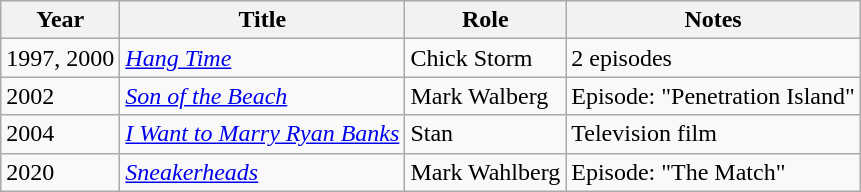<table class="wikitable sortable">
<tr>
<th>Year</th>
<th>Title</th>
<th>Role</th>
<th>Notes</th>
</tr>
<tr>
<td>1997, 2000</td>
<td><a href='#'><em>Hang Time</em></a></td>
<td>Chick Storm</td>
<td>2 episodes</td>
</tr>
<tr>
<td>2002</td>
<td><em><a href='#'>Son of the Beach</a></em></td>
<td>Mark Walberg</td>
<td>Episode: "Penetration Island"</td>
</tr>
<tr>
<td>2004</td>
<td><em><a href='#'>I Want to Marry Ryan Banks</a></em></td>
<td>Stan</td>
<td>Television film</td>
</tr>
<tr>
<td>2020</td>
<td><a href='#'><em>Sneakerheads</em></a></td>
<td>Mark Wahlberg</td>
<td>Episode: "The Match"</td>
</tr>
</table>
